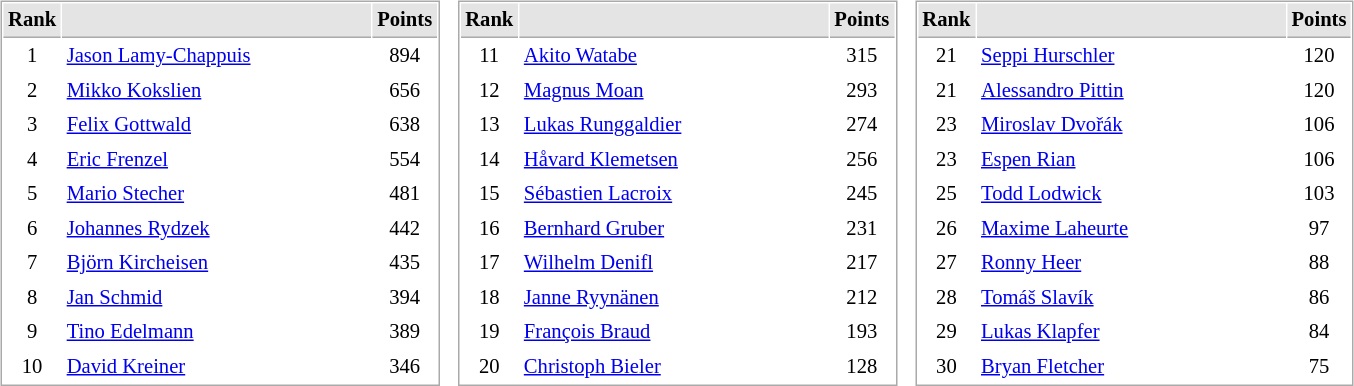<table border="0" cellspacing="10">
<tr>
<td valign=top><br><table cellspacing="1" cellpadding="3" style="border:1px solid #AAAAAA;font-size:86%">
<tr bgcolor="#E4E4E4">
<th style="border-bottom:1px solid #AAAAAA" width=10>Rank</th>
<th style="border-bottom:1px solid #AAAAAA" width=200></th>
<th style="border-bottom:1px solid #AAAAAA" width=20>Points</th>
</tr>
<tr align="center">
<td>1</td>
<td align="left"> <a href='#'>Jason Lamy-Chappuis</a></td>
<td>894</td>
</tr>
<tr align="center">
<td>2</td>
<td align="left"> <a href='#'>Mikko Kokslien</a></td>
<td>656</td>
</tr>
<tr align="center">
<td>3</td>
<td align="left"> <a href='#'>Felix Gottwald</a></td>
<td>638</td>
</tr>
<tr align="center">
<td>4</td>
<td align="left"> <a href='#'>Eric Frenzel</a></td>
<td>554</td>
</tr>
<tr align="center">
<td>5</td>
<td align="left"> <a href='#'>Mario Stecher</a></td>
<td>481</td>
</tr>
<tr align="center">
<td>6</td>
<td align="left"> <a href='#'>Johannes Rydzek</a></td>
<td>442</td>
</tr>
<tr align="center">
<td>7</td>
<td align="left"> <a href='#'>Björn Kircheisen</a></td>
<td>435</td>
</tr>
<tr align="center">
<td>8</td>
<td align="left"> <a href='#'>Jan Schmid</a></td>
<td>394</td>
</tr>
<tr align="center">
<td>9</td>
<td align="left"> <a href='#'>Tino Edelmann</a></td>
<td>389</td>
</tr>
<tr align="center">
<td>10</td>
<td align="left"> <a href='#'>David Kreiner</a></td>
<td>346</td>
</tr>
</table>
</td>
<td valign=top><br><table cellspacing="1" cellpadding="3" style="border:1px solid #AAAAAA;font-size:86%">
<tr bgcolor="#E4E4E4">
<th style="border-bottom:1px solid #AAAAAA" width=10>Rank</th>
<th style="border-bottom:1px solid #AAAAAA" width=200></th>
<th style="border-bottom:1px solid #AAAAAA" width=20>Points</th>
</tr>
<tr align="center">
<td>11</td>
<td align="left"> <a href='#'>Akito Watabe</a></td>
<td>315</td>
</tr>
<tr align="center">
<td>12</td>
<td align="left"> <a href='#'>Magnus Moan</a></td>
<td>293</td>
</tr>
<tr align="center">
<td>13</td>
<td align="left"> <a href='#'>Lukas Runggaldier</a></td>
<td>274</td>
</tr>
<tr align="center">
<td>14</td>
<td align="left"> <a href='#'>Håvard Klemetsen</a></td>
<td>256</td>
</tr>
<tr align="center">
<td>15</td>
<td align="left"> <a href='#'>Sébastien Lacroix</a></td>
<td>245</td>
</tr>
<tr align="center">
<td>16</td>
<td align="left"> <a href='#'>Bernhard Gruber</a></td>
<td>231</td>
</tr>
<tr align="center">
<td>17</td>
<td align="left"> <a href='#'>Wilhelm Denifl</a></td>
<td>217</td>
</tr>
<tr align="center">
<td>18</td>
<td align="left"> <a href='#'>Janne Ryynänen</a></td>
<td>212</td>
</tr>
<tr align="center">
<td>19</td>
<td align="left"> <a href='#'>François Braud</a></td>
<td>193</td>
</tr>
<tr align="center">
<td>20</td>
<td align="left"> <a href='#'>Christoph Bieler</a></td>
<td>128</td>
</tr>
</table>
</td>
<td><br><table cellspacing="1" cellpadding="3" style="border:1px solid #AAAAAA;font-size:86%">
<tr bgcolor="#E4E4E4">
<th style="border-bottom:1px solid #AAAAAA" width=10>Rank</th>
<th style="border-bottom:1px solid #AAAAAA" width=200></th>
<th style="border-bottom:1px solid #AAAAAA" width=20>Points</th>
</tr>
<tr align="center">
<td>21</td>
<td align="left"> <a href='#'>Seppi Hurschler</a></td>
<td>120</td>
</tr>
<tr align="center">
<td>21</td>
<td align="left"> <a href='#'>Alessandro Pittin</a></td>
<td>120</td>
</tr>
<tr align="center">
<td>23</td>
<td align="left"> <a href='#'>Miroslav Dvořák</a></td>
<td>106</td>
</tr>
<tr align="center">
<td>23</td>
<td align="left"> <a href='#'>Espen Rian</a></td>
<td>106</td>
</tr>
<tr align="center">
<td>25</td>
<td align="left"> <a href='#'>Todd Lodwick</a></td>
<td>103</td>
</tr>
<tr align="center">
<td>26</td>
<td align="left"> <a href='#'>Maxime Laheurte</a></td>
<td>97</td>
</tr>
<tr align="center">
<td>27</td>
<td align="left"> <a href='#'>Ronny Heer</a></td>
<td>88</td>
</tr>
<tr align="center">
<td>28</td>
<td align="left"> <a href='#'>Tomáš Slavík</a></td>
<td>86</td>
</tr>
<tr align="center">
<td>29</td>
<td align="left"> <a href='#'>Lukas Klapfer</a></td>
<td>84</td>
</tr>
<tr align="center">
<td>30</td>
<td align="left"> <a href='#'>Bryan Fletcher</a></td>
<td>75</td>
</tr>
</table>
</td>
</tr>
</table>
